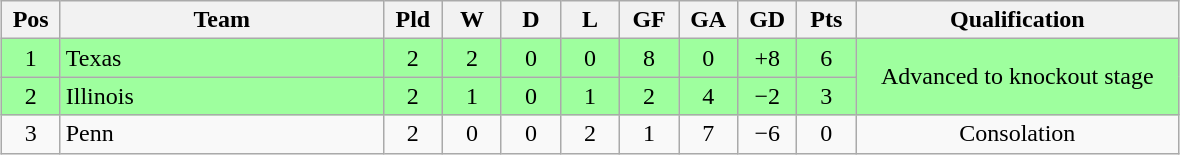<table class="wikitable" style="text-align:center; margin: 1em auto">
<tr>
<th style="width:2em">Pos</th>
<th style="width:13em">Team</th>
<th style="width:2em">Pld</th>
<th style="width:2em">W</th>
<th style="width:2em">D</th>
<th style="width:2em">L</th>
<th style="width:2em">GF</th>
<th style="width:2em">GA</th>
<th style="width:2em">GD</th>
<th style="width:2em">Pts</th>
<th style="width:13em">Qualification</th>
</tr>
<tr bgcolor="#9eff9e">
<td>1</td>
<td style="text-align:left">Texas</td>
<td>2</td>
<td>2</td>
<td>0</td>
<td>0</td>
<td>8</td>
<td>0</td>
<td>+8</td>
<td>6</td>
<td rowspan="2">Advanced to knockout stage</td>
</tr>
<tr bgcolor="#9eff9e">
<td>2</td>
<td style="text-align:left">Illinois</td>
<td>2</td>
<td>1</td>
<td>0</td>
<td>1</td>
<td>2</td>
<td>4</td>
<td>−2</td>
<td>3</td>
</tr>
<tr>
<td>3</td>
<td style="text-align:left">Penn</td>
<td>2</td>
<td>0</td>
<td>0</td>
<td>2</td>
<td>1</td>
<td>7</td>
<td>−6</td>
<td>0</td>
<td>Consolation</td>
</tr>
</table>
